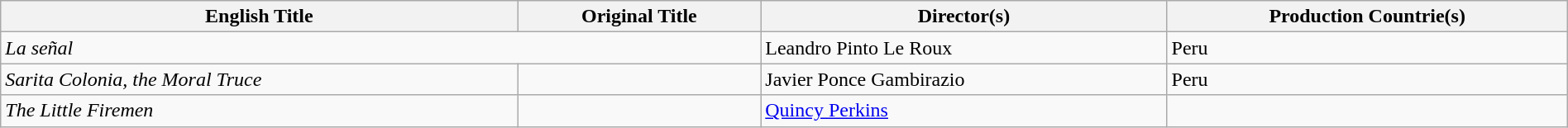<table class="sortable wikitable" style="width:100%; margin-bottom:4px" cellpadding="5">
<tr>
<th scope="col">English Title</th>
<th scope="col">Original Title</th>
<th scope="col">Director(s)</th>
<th scope="col">Production Countrie(s)</th>
</tr>
<tr>
<td colspan = "2"><em>La señal</em></td>
<td>Leandro Pinto Le Roux</td>
<td>Peru</td>
</tr>
<tr>
<td><em>Sarita Colonia, the Moral Truce</em></td>
<td></td>
<td>Javier Ponce Gambirazio</td>
<td>Peru</td>
</tr>
<tr>
<td><em>The Little Firemen</em></td>
<td></td>
<td><a href='#'>Quincy Perkins</a></td>
<td></td>
</tr>
</table>
